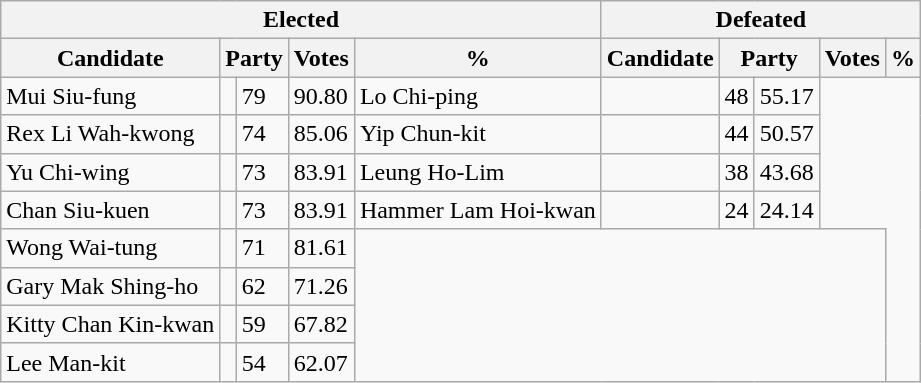<table class="wikitable">
<tr>
<th colspan="5">Elected</th>
<th colspan="5">Defeated</th>
</tr>
<tr>
<th>Candidate</th>
<th colspan="2">Party</th>
<th>Votes</th>
<th>%</th>
<th>Candidate</th>
<th colspan="2">Party</th>
<th>Votes</th>
<th>%</th>
</tr>
<tr>
<td>Mui Siu-fung</td>
<td></td>
<td>79</td>
<td>90.80</td>
<td>Lo Chi-ping</td>
<td></td>
<td>48</td>
<td>55.17</td>
</tr>
<tr>
<td>Rex Li Wah-kwong</td>
<td></td>
<td>74</td>
<td>85.06</td>
<td>Yip Chun-kit</td>
<td></td>
<td>44</td>
<td>50.57</td>
</tr>
<tr>
<td>Yu Chi-wing</td>
<td></td>
<td>73</td>
<td>83.91</td>
<td>Leung Ho-Lim</td>
<td></td>
<td>38</td>
<td>43.68</td>
</tr>
<tr>
<td>Chan Siu-kuen</td>
<td></td>
<td>73</td>
<td>83.91</td>
<td>Hammer Lam Hoi-kwan</td>
<td></td>
<td>24</td>
<td>24.14</td>
</tr>
<tr>
<td>Wong Wai-tung</td>
<td></td>
<td>71</td>
<td>81.61</td>
<td colspan=5 rowspan=5></td>
</tr>
<tr>
<td>Gary Mak Shing-ho</td>
<td></td>
<td>62</td>
<td>71.26</td>
</tr>
<tr>
<td>Kitty Chan Kin-kwan</td>
<td></td>
<td>59</td>
<td>67.82</td>
</tr>
<tr>
<td>Lee Man-kit</td>
<td></td>
<td>54</td>
<td>62.07</td>
</tr>
</table>
